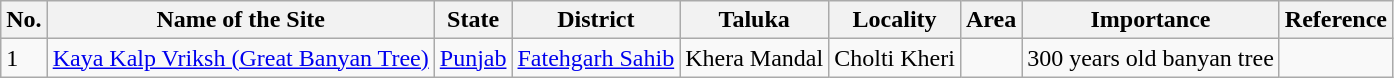<table class="wikitable sortable">
<tr>
<th>No.</th>
<th>Name of the Site</th>
<th>State</th>
<th>District</th>
<th>Taluka</th>
<th>Locality</th>
<th>Area</th>
<th>Importance</th>
<th>Reference</th>
</tr>
<tr>
<td>1</td>
<td><a href='#'>Kaya Kalp Vriksh (Great Banyan Tree)</a></td>
<td><a href='#'>Punjab</a></td>
<td><a href='#'>Fatehgarh Sahib</a></td>
<td>Khera Mandal</td>
<td>Cholti Kheri</td>
<td></td>
<td>300 years old banyan tree</td>
<td></td>
</tr>
</table>
